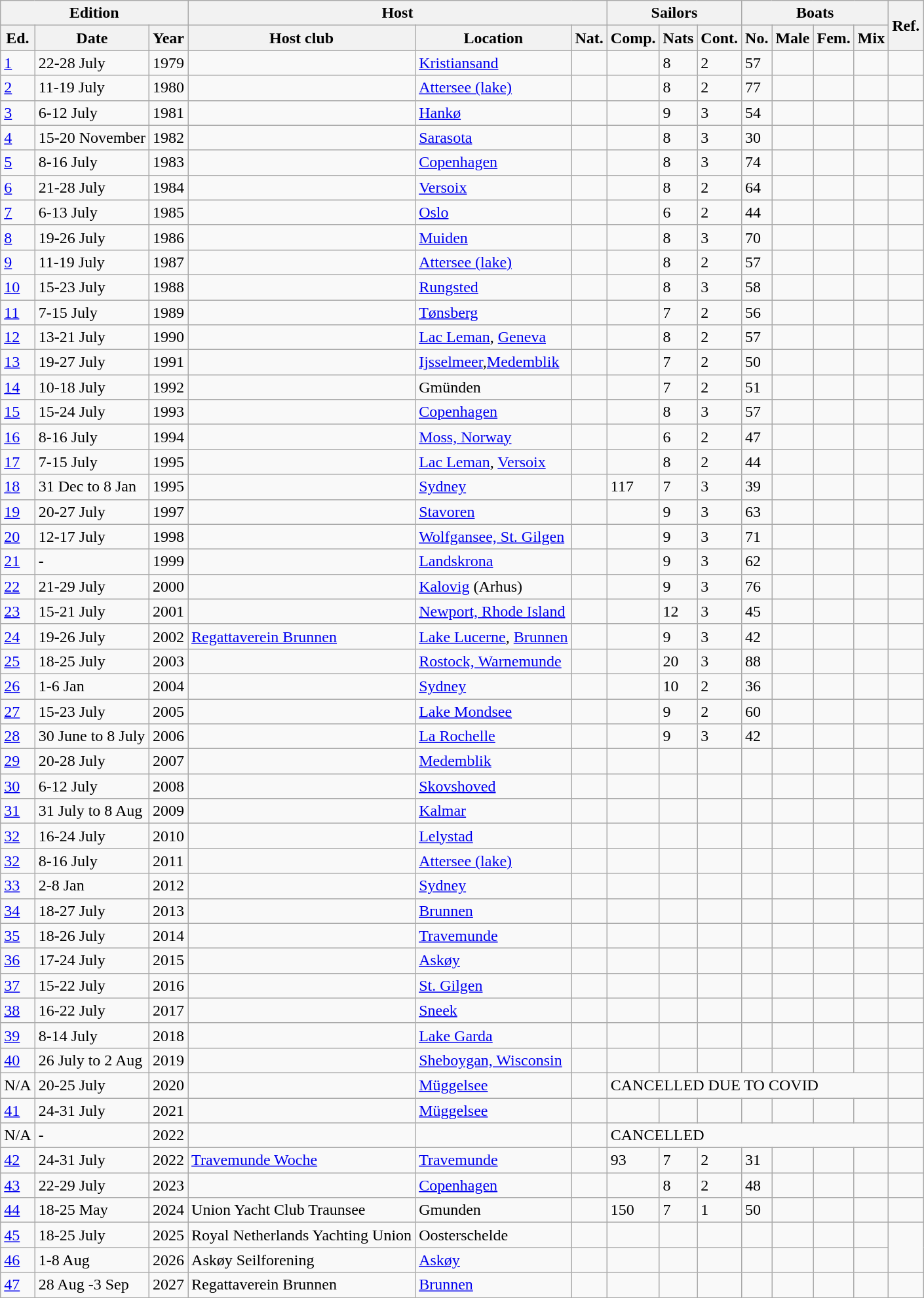<table class="wikitable sortable">
<tr>
<th colspan=3>Edition</th>
<th colspan=3>Host</th>
<th colspan=3>Sailors</th>
<th colspan=4>Boats</th>
<th rowspan=2>Ref.</th>
</tr>
<tr>
<th>Ed.</th>
<th>Date</th>
<th>Year</th>
<th>Host club</th>
<th>Location</th>
<th>Nat.</th>
<th>Comp.</th>
<th>Nats</th>
<th>Cont.</th>
<th>No.</th>
<th>Male</th>
<th>Fem.</th>
<th>Mix</th>
</tr>
<tr>
<td><a href='#'>1</a></td>
<td>22-28 July</td>
<td>1979</td>
<td></td>
<td><a href='#'>Kristiansand</a></td>
<td></td>
<td></td>
<td>8</td>
<td>2</td>
<td>57</td>
<td></td>
<td></td>
<td></td>
<td></td>
</tr>
<tr>
<td><a href='#'>2</a></td>
<td>11-19 July</td>
<td>1980</td>
<td></td>
<td><a href='#'>Attersee (lake)</a></td>
<td></td>
<td></td>
<td>8</td>
<td>2</td>
<td>77</td>
<td></td>
<td></td>
<td></td>
<td></td>
</tr>
<tr>
<td><a href='#'>3</a></td>
<td>6-12 July</td>
<td>1981</td>
<td></td>
<td><a href='#'>Hankø</a></td>
<td></td>
<td></td>
<td>9</td>
<td>3</td>
<td>54</td>
<td></td>
<td></td>
<td></td>
<td></td>
</tr>
<tr>
<td><a href='#'>4</a></td>
<td>15-20 November</td>
<td>1982</td>
<td></td>
<td><a href='#'>Sarasota</a></td>
<td></td>
<td></td>
<td>8</td>
<td>3</td>
<td>30</td>
<td></td>
<td></td>
<td></td>
<td></td>
</tr>
<tr>
<td><a href='#'>5</a></td>
<td>8-16 July</td>
<td>1983</td>
<td></td>
<td><a href='#'>Copenhagen</a></td>
<td></td>
<td></td>
<td>8</td>
<td>3</td>
<td>74</td>
<td></td>
<td></td>
<td></td>
<td></td>
</tr>
<tr>
<td><a href='#'>6</a></td>
<td>21-28 July</td>
<td>1984</td>
<td></td>
<td><a href='#'>Versoix </a></td>
<td></td>
<td></td>
<td>8</td>
<td>2</td>
<td>64</td>
<td></td>
<td></td>
<td></td>
<td></td>
</tr>
<tr>
<td><a href='#'>7</a></td>
<td>6-13 July</td>
<td>1985</td>
<td></td>
<td><a href='#'>Oslo</a></td>
<td></td>
<td></td>
<td>6</td>
<td>2</td>
<td>44</td>
<td></td>
<td></td>
<td></td>
<td></td>
</tr>
<tr>
<td><a href='#'>8</a></td>
<td>19-26 July</td>
<td>1986</td>
<td></td>
<td><a href='#'>Muiden</a></td>
<td></td>
<td></td>
<td>8</td>
<td>3</td>
<td>70</td>
<td></td>
<td></td>
<td></td>
<td></td>
</tr>
<tr>
<td><a href='#'>9</a></td>
<td>11-19 July</td>
<td>1987</td>
<td></td>
<td><a href='#'>Attersee (lake)</a></td>
<td></td>
<td></td>
<td>8</td>
<td>2</td>
<td>57</td>
<td></td>
<td></td>
<td></td>
<td></td>
</tr>
<tr>
<td><a href='#'>10</a></td>
<td>15-23 July</td>
<td>1988</td>
<td></td>
<td><a href='#'>Rungsted</a></td>
<td></td>
<td></td>
<td>8</td>
<td>3</td>
<td>58</td>
<td></td>
<td></td>
<td></td>
<td></td>
</tr>
<tr>
<td><a href='#'>11</a></td>
<td>7-15 July</td>
<td>1989</td>
<td></td>
<td><a href='#'>Tønsberg</a></td>
<td></td>
<td></td>
<td>7</td>
<td>2</td>
<td>56</td>
<td></td>
<td></td>
<td></td>
<td></td>
</tr>
<tr>
<td><a href='#'>12</a></td>
<td>13-21 July</td>
<td>1990</td>
<td></td>
<td><a href='#'>Lac Leman</a>, <a href='#'>Geneva</a></td>
<td></td>
<td></td>
<td>8</td>
<td>2</td>
<td>57</td>
<td></td>
<td></td>
<td></td>
<td></td>
</tr>
<tr>
<td><a href='#'>13</a></td>
<td>19-27 July</td>
<td>1991</td>
<td></td>
<td><a href='#'>Ijsselmeer</a>,<a href='#'>Medemblik</a></td>
<td></td>
<td></td>
<td>7</td>
<td>2</td>
<td>50</td>
<td></td>
<td></td>
<td></td>
<td></td>
</tr>
<tr>
<td><a href='#'>14</a></td>
<td>10-18 July</td>
<td>1992</td>
<td></td>
<td>Gmünden</td>
<td></td>
<td></td>
<td>7</td>
<td>2</td>
<td>51</td>
<td></td>
<td></td>
<td></td>
<td></td>
</tr>
<tr>
<td><a href='#'>15</a></td>
<td>15-24 July</td>
<td>1993</td>
<td></td>
<td><a href='#'>Copenhagen</a></td>
<td></td>
<td></td>
<td>8</td>
<td>3</td>
<td>57</td>
<td></td>
<td></td>
<td></td>
<td></td>
</tr>
<tr>
<td><a href='#'>16</a></td>
<td>8-16 July</td>
<td>1994</td>
<td></td>
<td><a href='#'>Moss, Norway</a></td>
<td></td>
<td></td>
<td>6</td>
<td>2</td>
<td>47</td>
<td></td>
<td></td>
<td></td>
<td></td>
</tr>
<tr>
<td><a href='#'>17</a></td>
<td>7-15 July</td>
<td>1995</td>
<td></td>
<td><a href='#'>Lac Leman</a>, <a href='#'>Versoix</a></td>
<td></td>
<td></td>
<td>8</td>
<td>2</td>
<td>44</td>
<td></td>
<td></td>
<td></td>
<td></td>
</tr>
<tr>
<td><a href='#'>18</a></td>
<td>31 Dec to 8 Jan</td>
<td>1995</td>
<td></td>
<td><a href='#'>Sydney</a></td>
<td></td>
<td>117</td>
<td>7</td>
<td>3</td>
<td>39</td>
<td></td>
<td></td>
<td></td>
<td></td>
</tr>
<tr>
<td><a href='#'>19</a></td>
<td>20-27 July</td>
<td>1997</td>
<td></td>
<td><a href='#'>Stavoren</a></td>
<td></td>
<td></td>
<td>9</td>
<td>3</td>
<td>63</td>
<td></td>
<td></td>
<td></td>
<td></td>
</tr>
<tr>
<td><a href='#'>20</a></td>
<td>12-17 July</td>
<td>1998</td>
<td></td>
<td><a href='#'>Wolfgansee, St. Gilgen</a></td>
<td></td>
<td></td>
<td>9</td>
<td>3</td>
<td>71</td>
<td></td>
<td></td>
<td></td>
<td></td>
</tr>
<tr>
<td><a href='#'>21</a></td>
<td>-</td>
<td>1999</td>
<td></td>
<td><a href='#'>Landskrona</a></td>
<td></td>
<td></td>
<td>9</td>
<td>3</td>
<td>62</td>
<td></td>
<td></td>
<td></td>
<td></td>
</tr>
<tr>
<td><a href='#'>22</a></td>
<td>21-29 July</td>
<td>2000</td>
<td></td>
<td><a href='#'>Kalovig</a> (Arhus)</td>
<td></td>
<td></td>
<td>9</td>
<td>3</td>
<td>76</td>
<td></td>
<td></td>
<td></td>
<td></td>
</tr>
<tr>
<td><a href='#'>23</a></td>
<td>15-21 July</td>
<td>2001</td>
<td></td>
<td><a href='#'>Newport, Rhode Island</a></td>
<td></td>
<td></td>
<td>12</td>
<td>3</td>
<td>45</td>
<td></td>
<td></td>
<td></td>
<td></td>
</tr>
<tr>
<td><a href='#'>24</a></td>
<td>19-26 July</td>
<td>2002</td>
<td><a href='#'>Regattaverein Brunnen</a></td>
<td><a href='#'>Lake Lucerne</a>, <a href='#'>Brunnen</a></td>
<td></td>
<td></td>
<td>9</td>
<td>3</td>
<td>42</td>
<td></td>
<td></td>
<td></td>
<td></td>
</tr>
<tr>
<td><a href='#'>25</a></td>
<td>18-25 July</td>
<td>2003</td>
<td></td>
<td><a href='#'>Rostock, Warnemunde</a></td>
<td></td>
<td></td>
<td>20</td>
<td>3</td>
<td>88</td>
<td></td>
<td></td>
<td></td>
<td></td>
</tr>
<tr>
<td><a href='#'>26</a></td>
<td>1-6 Jan</td>
<td>2004</td>
<td></td>
<td><a href='#'>Sydney</a></td>
<td></td>
<td></td>
<td>10</td>
<td>2</td>
<td>36</td>
<td></td>
<td></td>
<td></td>
<td></td>
</tr>
<tr>
<td><a href='#'>27</a></td>
<td>15-23 July</td>
<td>2005</td>
<td></td>
<td><a href='#'>Lake Mondsee</a></td>
<td></td>
<td></td>
<td>9</td>
<td>2</td>
<td>60</td>
<td></td>
<td></td>
<td></td>
<td></td>
</tr>
<tr>
<td><a href='#'>28</a></td>
<td>30 June to 8 July</td>
<td>2006</td>
<td></td>
<td><a href='#'>La Rochelle</a></td>
<td></td>
<td></td>
<td>9</td>
<td>3</td>
<td>42</td>
<td></td>
<td></td>
<td></td>
<td></td>
</tr>
<tr>
<td><a href='#'>29</a></td>
<td>20-28 July</td>
<td>2007</td>
<td></td>
<td><a href='#'>Medemblik</a></td>
<td></td>
<td></td>
<td></td>
<td></td>
<td></td>
<td></td>
<td></td>
<td></td>
<td></td>
</tr>
<tr>
<td><a href='#'>30</a></td>
<td>6-12 July</td>
<td>2008</td>
<td></td>
<td><a href='#'>Skovshoved</a></td>
<td></td>
<td></td>
<td></td>
<td></td>
<td></td>
<td></td>
<td></td>
<td></td>
<td></td>
</tr>
<tr>
<td><a href='#'>31</a></td>
<td>31 July to 8 Aug</td>
<td>2009</td>
<td></td>
<td><a href='#'>Kalmar</a></td>
<td></td>
<td></td>
<td></td>
<td></td>
<td></td>
<td></td>
<td></td>
<td></td>
<td></td>
</tr>
<tr>
<td><a href='#'>32</a></td>
<td>16-24 July</td>
<td>2010</td>
<td></td>
<td><a href='#'>Lelystad</a></td>
<td></td>
<td></td>
<td></td>
<td></td>
<td></td>
<td></td>
<td></td>
<td></td>
<td></td>
</tr>
<tr>
<td><a href='#'>32</a></td>
<td>8-16 July</td>
<td>2011</td>
<td></td>
<td><a href='#'>Attersee (lake)</a></td>
<td></td>
<td></td>
<td></td>
<td></td>
<td></td>
<td></td>
<td></td>
<td></td>
<td></td>
</tr>
<tr>
<td><a href='#'>33</a></td>
<td>2-8 Jan</td>
<td>2012</td>
<td></td>
<td><a href='#'>Sydney</a></td>
<td></td>
<td></td>
<td></td>
<td></td>
<td></td>
<td></td>
<td></td>
<td></td>
<td></td>
</tr>
<tr>
<td><a href='#'>34</a></td>
<td>18-27 July</td>
<td>2013</td>
<td></td>
<td><a href='#'>Brunnen</a></td>
<td></td>
<td></td>
<td></td>
<td></td>
<td></td>
<td></td>
<td></td>
<td></td>
<td></td>
</tr>
<tr>
<td><a href='#'>35</a></td>
<td>18-26 July</td>
<td>2014</td>
<td></td>
<td><a href='#'>Travemunde</a></td>
<td></td>
<td></td>
<td></td>
<td></td>
<td></td>
<td></td>
<td></td>
<td></td>
<td></td>
</tr>
<tr>
<td><a href='#'>36</a></td>
<td>17-24 July</td>
<td>2015</td>
<td></td>
<td><a href='#'>Askøy</a></td>
<td></td>
<td></td>
<td></td>
<td></td>
<td></td>
<td></td>
<td></td>
<td></td>
<td></td>
</tr>
<tr>
<td><a href='#'>37</a></td>
<td>15-22 July</td>
<td>2016</td>
<td></td>
<td><a href='#'>St. Gilgen</a></td>
<td></td>
<td></td>
<td></td>
<td></td>
<td></td>
<td></td>
<td></td>
<td></td>
<td></td>
</tr>
<tr>
<td><a href='#'>38</a></td>
<td>16-22 July</td>
<td>2017</td>
<td></td>
<td><a href='#'>Sneek</a></td>
<td></td>
<td></td>
<td></td>
<td></td>
<td></td>
<td></td>
<td></td>
<td></td>
<td></td>
</tr>
<tr>
<td><a href='#'>39</a></td>
<td>8-14 July</td>
<td>2018</td>
<td></td>
<td><a href='#'>Lake Garda</a></td>
<td></td>
<td></td>
<td></td>
<td></td>
<td></td>
<td></td>
<td></td>
<td></td>
<td></td>
</tr>
<tr>
<td><a href='#'>40</a></td>
<td>26 July to 2 Aug</td>
<td>2019</td>
<td></td>
<td><a href='#'>Sheboygan, Wisconsin</a></td>
<td></td>
<td></td>
<td></td>
<td></td>
<td></td>
<td></td>
<td></td>
<td></td>
<td></td>
</tr>
<tr>
<td>N/A</td>
<td>20-25 July</td>
<td>2020</td>
<td></td>
<td><a href='#'>Müggelsee</a></td>
<td></td>
<td colspan=7>CANCELLED DUE TO COVID</td>
<td></td>
</tr>
<tr>
<td><a href='#'>41</a></td>
<td>24-31 July</td>
<td>2021</td>
<td></td>
<td><a href='#'>Müggelsee</a></td>
<td></td>
<td></td>
<td></td>
<td></td>
<td></td>
<td></td>
<td></td>
<td></td>
<td></td>
</tr>
<tr>
<td>N/A</td>
<td>-</td>
<td>2022</td>
<td></td>
<td></td>
<td></td>
<td colspan=7>CANCELLED</td>
<td></td>
</tr>
<tr>
<td><a href='#'>42</a></td>
<td>24-31 July</td>
<td>2022</td>
<td><a href='#'>Travemunde Woche</a></td>
<td><a href='#'>Travemunde</a></td>
<td></td>
<td>93</td>
<td>7</td>
<td>2</td>
<td>31</td>
<td></td>
<td></td>
<td></td>
<td></td>
</tr>
<tr>
<td><a href='#'>43</a></td>
<td>22-29 July</td>
<td>2023</td>
<td></td>
<td><a href='#'>Copenhagen</a></td>
<td></td>
<td></td>
<td>8</td>
<td>2</td>
<td>48</td>
<td></td>
<td></td>
<td></td>
<td></td>
</tr>
<tr>
<td><a href='#'>44</a></td>
<td>18-25 May</td>
<td>2024</td>
<td>Union Yacht Club Traunsee</td>
<td>Gmunden</td>
<td></td>
<td>150</td>
<td>7</td>
<td>1</td>
<td>50</td>
<td></td>
<td></td>
<td></td>
<td></td>
</tr>
<tr>
<td><a href='#'>45</a></td>
<td>18-25 July</td>
<td>2025</td>
<td>Royal Netherlands Yachting Union</td>
<td>Oosterschelde</td>
<td></td>
<td></td>
<td></td>
<td></td>
<td></td>
<td></td>
<td></td>
<td></td>
</tr>
<tr>
<td><a href='#'>46</a></td>
<td>1-8 Aug</td>
<td>2026</td>
<td>Askøy Seilforening</td>
<td><a href='#'>Askøy</a></td>
<td></td>
<td></td>
<td></td>
<td></td>
<td></td>
<td></td>
<td></td>
<td></td>
</tr>
<tr>
<td><a href='#'>47</a></td>
<td>28 Aug -3 Sep</td>
<td>2027</td>
<td>Regattaverein Brunnen</td>
<td><a href='#'>Brunnen</a></td>
<td></td>
<td></td>
<td></td>
<td></td>
<td></td>
<td></td>
<td></td>
<td></td>
<td></td>
</tr>
</table>
